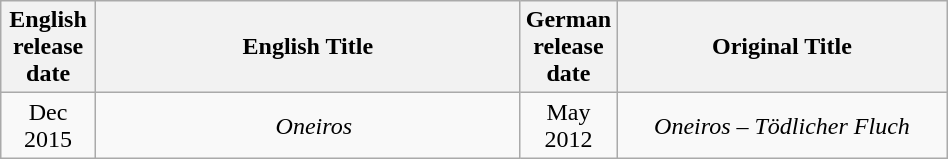<table class="wikitable"  style="text-align:center; width:50%;">
<tr>
<th style="text-align:center; width:10%;">English release date</th>
<th style="text-align:center; width:45%;">English Title</th>
<th style="text-align:center; width:10%;">German release date</th>
<th style="text-align:center; width:45%;">Original Title</th>
</tr>
<tr>
<td>Dec 2015</td>
<td colspan="1";">  <em>Oneiros</em></td>
<td>May 2012</td>
<td><em>Oneiros – Tödlicher Fluch</em></td>
</tr>
</table>
